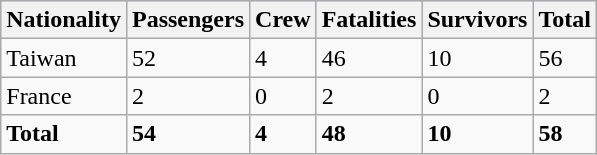<table class="wikitable">
<tr style="background:#ccf;">
<th>Nationality</th>
<th>Passengers</th>
<th>Crew</th>
<th>Fatalities</th>
<th>Survivors</th>
<th>Total</th>
</tr>
<tr valign=top>
<td>Taiwan</td>
<td>52</td>
<td>4</td>
<td>46</td>
<td>10</td>
<td>56</td>
</tr>
<tr valign=top>
<td>France</td>
<td>2</td>
<td>0</td>
<td>2</td>
<td>0</td>
<td>2</td>
</tr>
<tr valign=top>
<td><strong>Total</strong></td>
<td><strong>54</strong></td>
<td><strong>4</strong></td>
<td><strong>48</strong></td>
<td><strong>10</strong></td>
<td><strong>58</strong></td>
</tr>
</table>
